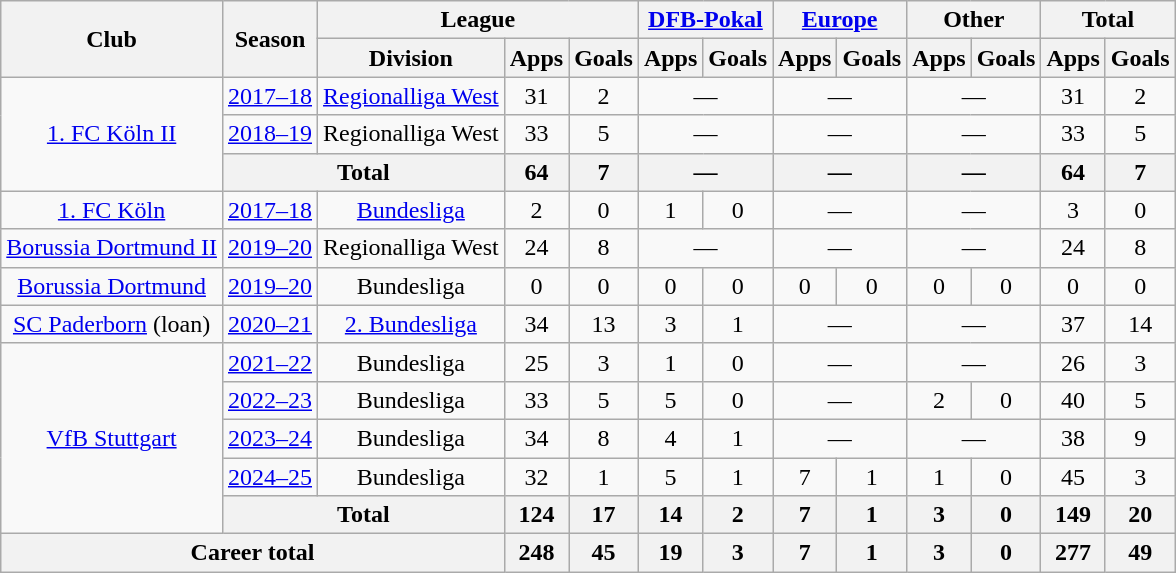<table class=wikitable style=text-align:center>
<tr>
<th rowspan="2">Club</th>
<th rowspan="2">Season</th>
<th colspan="3">League</th>
<th colspan="2"><a href='#'>DFB-Pokal</a></th>
<th colspan="2"><a href='#'>Europe</a></th>
<th colspan="2">Other</th>
<th colspan="2">Total</th>
</tr>
<tr>
<th>Division</th>
<th>Apps</th>
<th>Goals</th>
<th>Apps</th>
<th>Goals</th>
<th>Apps</th>
<th>Goals</th>
<th>Apps</th>
<th>Goals</th>
<th>Apps</th>
<th>Goals</th>
</tr>
<tr>
<td rowspan="3"><a href='#'>1. FC Köln II</a></td>
<td><a href='#'>2017–18</a></td>
<td><a href='#'>Regionalliga West</a></td>
<td>31</td>
<td>2</td>
<td colspan="2">—</td>
<td colspan="2">—</td>
<td colspan="2">—</td>
<td>31</td>
<td>2</td>
</tr>
<tr>
<td><a href='#'>2018–19</a></td>
<td>Regionalliga West</td>
<td>33</td>
<td>5</td>
<td colspan="2">—</td>
<td colspan="2">—</td>
<td colspan="2">—</td>
<td>33</td>
<td>5</td>
</tr>
<tr>
<th colspan="2">Total</th>
<th>64</th>
<th>7</th>
<th colspan="2">—</th>
<th colspan="2">—</th>
<th colspan="2">—</th>
<th>64</th>
<th>7</th>
</tr>
<tr>
<td><a href='#'>1. FC Köln</a></td>
<td><a href='#'>2017–18</a></td>
<td><a href='#'>Bundesliga</a></td>
<td>2</td>
<td>0</td>
<td>1</td>
<td>0</td>
<td colspan="2">—</td>
<td colspan="2">—</td>
<td>3</td>
<td>0</td>
</tr>
<tr>
<td><a href='#'>Borussia Dortmund II</a></td>
<td><a href='#'>2019–20</a></td>
<td>Regionalliga West</td>
<td>24</td>
<td>8</td>
<td colspan="2">—</td>
<td colspan="2">—</td>
<td colspan="2">—</td>
<td>24</td>
<td>8</td>
</tr>
<tr>
<td><a href='#'>Borussia Dortmund</a></td>
<td><a href='#'>2019–20</a></td>
<td>Bundesliga</td>
<td>0</td>
<td>0</td>
<td>0</td>
<td>0</td>
<td>0</td>
<td>0</td>
<td>0</td>
<td>0</td>
<td>0</td>
<td>0</td>
</tr>
<tr>
<td><a href='#'>SC Paderborn</a> (loan)</td>
<td><a href='#'>2020–21</a></td>
<td><a href='#'>2. Bundesliga</a></td>
<td>34</td>
<td>13</td>
<td>3</td>
<td>1</td>
<td colspan="2">—</td>
<td colspan="2">—</td>
<td>37</td>
<td>14</td>
</tr>
<tr>
<td rowspan="5"><a href='#'>VfB Stuttgart</a></td>
<td><a href='#'>2021–22</a></td>
<td>Bundesliga</td>
<td>25</td>
<td>3</td>
<td>1</td>
<td>0</td>
<td colspan="2">—</td>
<td colspan="2">—</td>
<td>26</td>
<td>3</td>
</tr>
<tr>
<td><a href='#'>2022–23</a></td>
<td>Bundesliga</td>
<td>33</td>
<td>5</td>
<td>5</td>
<td>0</td>
<td colspan="2">—</td>
<td>2</td>
<td>0</td>
<td>40</td>
<td>5</td>
</tr>
<tr>
<td><a href='#'>2023–24</a></td>
<td>Bundesliga</td>
<td>34</td>
<td>8</td>
<td>4</td>
<td>1</td>
<td colspan="2">—</td>
<td colspan="2">—</td>
<td>38</td>
<td>9</td>
</tr>
<tr>
<td><a href='#'>2024–25</a></td>
<td>Bundesliga</td>
<td>32</td>
<td>1</td>
<td>5</td>
<td>1</td>
<td>7</td>
<td>1</td>
<td>1</td>
<td>0</td>
<td>45</td>
<td>3</td>
</tr>
<tr>
<th colspan="2">Total</th>
<th>124</th>
<th>17</th>
<th>14</th>
<th>2</th>
<th>7</th>
<th>1</th>
<th>3</th>
<th>0</th>
<th>149</th>
<th>20</th>
</tr>
<tr>
<th colspan="3">Career total</th>
<th>248</th>
<th>45</th>
<th>19</th>
<th>3</th>
<th>7</th>
<th>1</th>
<th>3</th>
<th>0</th>
<th>277</th>
<th>49</th>
</tr>
</table>
